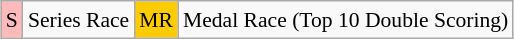<table class="wikitable" style="margin:0.5em auto; font-size:90%; line-height:1.25em;">
<tr>
<td bgcolor="#FFBBBB" align=center>S</td>
<td>Series Race</td>
<td bgcolor="#ffcc00" align=center>MR</td>
<td>Medal Race (Top 10 Double Scoring)</td>
</tr>
</table>
